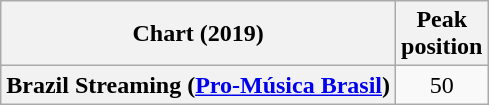<table class="wikitable plainrowheaders" style="text-align:center">
<tr>
<th scope="col">Chart (2019)</th>
<th scope="col">Peak<br>position</th>
</tr>
<tr>
<th scope="row">Brazil Streaming (<a href='#'>Pro-Música Brasil</a>)</th>
<td>50</td>
</tr>
</table>
